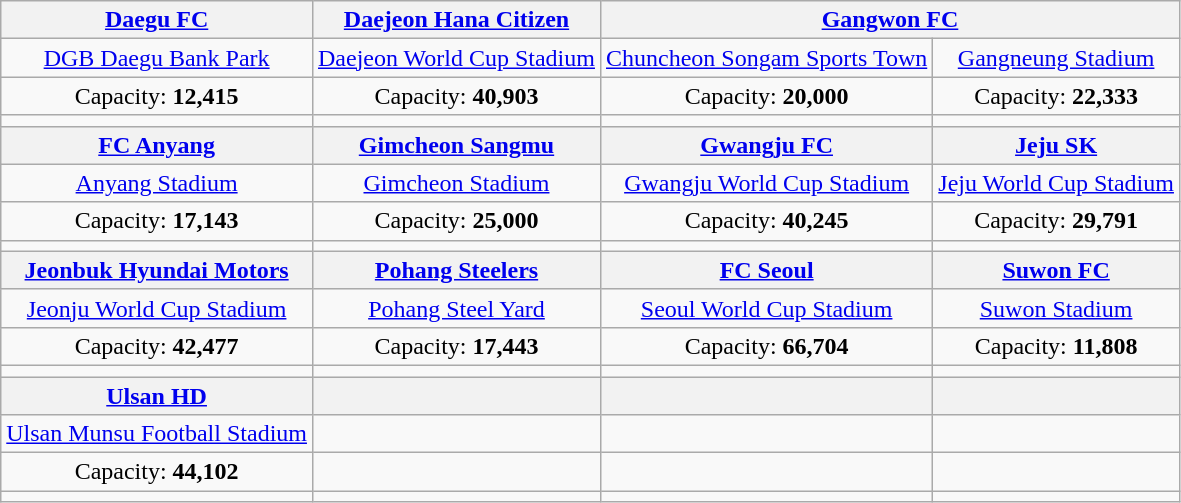<table class="wikitable" style="text-align:center">
<tr>
<th><a href='#'>Daegu FC</a></th>
<th><a href='#'>Daejeon Hana Citizen</a></th>
<th colspan="2"><a href='#'>Gangwon FC</a></th>
</tr>
<tr>
<td><a href='#'>DGB Daegu Bank Park</a></td>
<td><a href='#'>Daejeon World Cup Stadium</a></td>
<td><a href='#'>Chuncheon Songam Sports Town</a></td>
<td><a href='#'>Gangneung Stadium</a></td>
</tr>
<tr>
<td>Capacity: <strong>12,415</strong></td>
<td>Capacity: <strong>40,903</strong></td>
<td>Capacity: <strong>20,000</strong></td>
<td>Capacity: <strong>22,333</strong></td>
</tr>
<tr>
<td></td>
<td></td>
<td></td>
<td></td>
</tr>
<tr>
<th><a href='#'>FC Anyang</a></th>
<th><a href='#'>Gimcheon Sangmu</a></th>
<th><a href='#'>Gwangju FC</a></th>
<th><a href='#'>Jeju SK</a></th>
</tr>
<tr>
<td><a href='#'>Anyang Stadium</a></td>
<td><a href='#'>Gimcheon Stadium</a></td>
<td><a href='#'>Gwangju World Cup Stadium</a></td>
<td><a href='#'>Jeju World Cup Stadium</a></td>
</tr>
<tr>
<td>Capacity: <strong>17,143</strong></td>
<td>Capacity: <strong>25,000</strong></td>
<td>Capacity: <strong>40,245</strong></td>
<td>Capacity: <strong>29,791</strong></td>
</tr>
<tr>
<td></td>
<td></td>
<td></td>
<td></td>
</tr>
<tr>
<th><a href='#'>Jeonbuk Hyundai Motors</a></th>
<th><a href='#'>Pohang Steelers</a></th>
<th><a href='#'>FC Seoul</a></th>
<th><a href='#'>Suwon FC</a></th>
</tr>
<tr>
<td><a href='#'>Jeonju World Cup Stadium</a></td>
<td><a href='#'>Pohang Steel Yard</a></td>
<td><a href='#'>Seoul World Cup Stadium</a></td>
<td><a href='#'>Suwon Stadium</a></td>
</tr>
<tr>
<td>Capacity: <strong>42,477</strong></td>
<td>Capacity: <strong>17,443</strong></td>
<td>Capacity: <strong>66,704</strong></td>
<td>Capacity: <strong>11,808</strong></td>
</tr>
<tr>
<td></td>
<td></td>
<td></td>
<td></td>
</tr>
<tr>
<th><a href='#'>Ulsan HD</a></th>
<th></th>
<th></th>
<th></th>
</tr>
<tr>
<td><a href='#'>Ulsan Munsu Football Stadium</a></td>
<td></td>
<td></td>
<td></td>
</tr>
<tr>
<td>Capacity: <strong>44,102</strong></td>
<td></td>
<td></td>
<td></td>
</tr>
<tr>
<td></td>
<td></td>
<td></td>
<td></td>
</tr>
</table>
